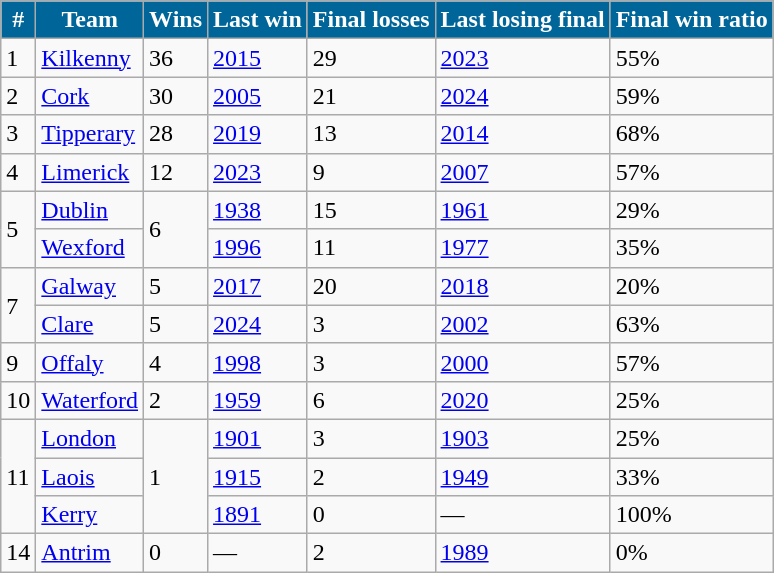<table class="wikitable sortable">
<tr>
<th style="background:#069; color:white;">#</th>
<th style="background:#069; color:white;">Team</th>
<th style="background:#069; color:white;">Wins</th>
<th style="background:#069; color:white;">Last win</th>
<th style="background:#069; color:white;">Final losses</th>
<th style="background:#069; color:white;">Last losing final</th>
<th style="background:#069; color:white;">Final win ratio</th>
</tr>
<tr>
<td>1</td>
<td> <a href='#'>Kilkenny</a></td>
<td>36</td>
<td><a href='#'>2015</a></td>
<td>29</td>
<td><a href='#'>2023</a></td>
<td>55%</td>
</tr>
<tr>
<td>2</td>
<td> <a href='#'>Cork</a></td>
<td>30</td>
<td><a href='#'>2005</a></td>
<td>21</td>
<td><a href='#'>2024</a></td>
<td>59%</td>
</tr>
<tr>
<td>3</td>
<td> <a href='#'>Tipperary</a></td>
<td>28</td>
<td><a href='#'>2019</a></td>
<td>13</td>
<td><a href='#'>2014</a></td>
<td>68%</td>
</tr>
<tr>
<td>4</td>
<td> <a href='#'>Limerick</a></td>
<td>12</td>
<td><a href='#'>2023</a></td>
<td>9</td>
<td><a href='#'>2007</a></td>
<td>57%</td>
</tr>
<tr>
<td rowspan="2">5</td>
<td> <a href='#'>Dublin</a></td>
<td rowspan="2">6</td>
<td><a href='#'>1938</a></td>
<td>15</td>
<td><a href='#'>1961</a></td>
<td>29%</td>
</tr>
<tr>
<td> <a href='#'>Wexford</a></td>
<td><a href='#'>1996</a></td>
<td>11</td>
<td><a href='#'>1977</a></td>
<td>35%</td>
</tr>
<tr>
<td rowspan="2">7</td>
<td> <a href='#'>Galway</a></td>
<td>5</td>
<td><a href='#'>2017</a></td>
<td>20</td>
<td><a href='#'>2018</a></td>
<td>20%</td>
</tr>
<tr>
<td> <a href='#'>Clare</a></td>
<td>5</td>
<td><a href='#'>2024</a></td>
<td>3</td>
<td><a href='#'>2002</a></td>
<td>63%</td>
</tr>
<tr>
<td>9</td>
<td> <a href='#'>Offaly</a></td>
<td>4</td>
<td><a href='#'>1998</a></td>
<td>3</td>
<td><a href='#'>2000</a></td>
<td>57%</td>
</tr>
<tr>
<td>10</td>
<td> <a href='#'>Waterford</a></td>
<td>2</td>
<td><a href='#'>1959</a></td>
<td>6</td>
<td><a href='#'>2020</a></td>
<td>25%</td>
</tr>
<tr>
<td rowspan="3">11</td>
<td> <a href='#'>London</a></td>
<td rowspan="3">1</td>
<td><a href='#'>1901</a></td>
<td>3</td>
<td><a href='#'>1903</a></td>
<td>25%</td>
</tr>
<tr>
<td> <a href='#'>Laois</a></td>
<td><a href='#'>1915</a></td>
<td>2</td>
<td><a href='#'>1949</a></td>
<td>33%</td>
</tr>
<tr>
<td> <a href='#'>Kerry</a></td>
<td><a href='#'>1891</a></td>
<td>0</td>
<td>—</td>
<td>100%</td>
</tr>
<tr>
<td>14</td>
<td> <a href='#'>Antrim</a></td>
<td>0</td>
<td>—</td>
<td>2</td>
<td><a href='#'>1989</a></td>
<td>0%</td>
</tr>
</table>
